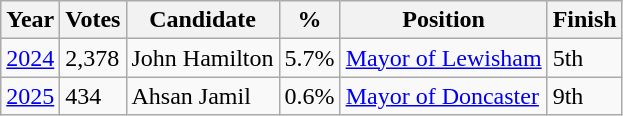<table class="wikitable">
<tr>
<th>Year</th>
<th>Votes</th>
<th>Candidate</th>
<th>%</th>
<th>Position</th>
<th>Finish</th>
</tr>
<tr>
<td><a href='#'>2024</a></td>
<td>2,378</td>
<td>John Hamilton</td>
<td>5.7%</td>
<td><a href='#'>Mayor of Lewisham</a></td>
<td>5th</td>
</tr>
<tr>
<td><a href='#'>2025</a></td>
<td>434</td>
<td>Ahsan Jamil</td>
<td>0.6%</td>
<td><a href='#'>Mayor of Doncaster</a></td>
<td>9th</td>
</tr>
</table>
